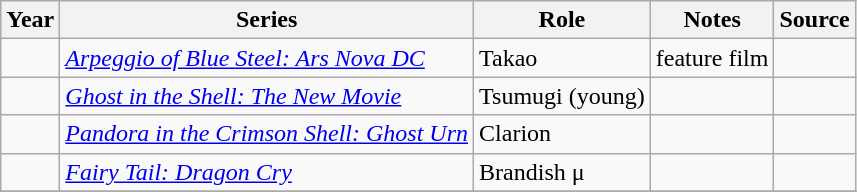<table class="wikitable sortable plainrowheaders">
<tr>
<th>Year</th>
<th>Series</th>
<th>Role</th>
<th class="unsortable">Notes</th>
<th class="unsortable">Source</th>
</tr>
<tr>
<td></td>
<td><em><a href='#'>Arpeggio of Blue Steel: Ars Nova DC</a></em></td>
<td>Takao</td>
<td>feature film</td>
<td></td>
</tr>
<tr>
<td></td>
<td><em><a href='#'>Ghost in the Shell: The New Movie</a></em></td>
<td>Tsumugi (young)</td>
<td></td>
<td></td>
</tr>
<tr>
<td></td>
<td><em><a href='#'>Pandora in the Crimson Shell: Ghost Urn</a></em></td>
<td>Clarion</td>
<td></td>
<td></td>
</tr>
<tr>
<td></td>
<td><em><a href='#'>Fairy Tail: Dragon Cry</a></em></td>
<td>Brandish μ</td>
<td></td>
<td></td>
</tr>
<tr>
</tr>
</table>
